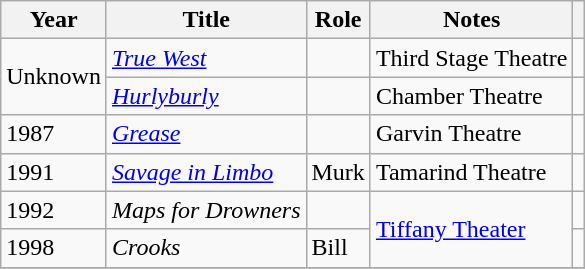<table class = "wikitable">
<tr>
<th>Year</th>
<th>Title</th>
<th>Role</th>
<th>Notes</th>
<th></th>
</tr>
<tr>
<td rowspan=2>Unknown</td>
<td><em><a href='#'>True West</a></em></td>
<td></td>
<td>Third Stage Theatre</td>
<td></td>
</tr>
<tr>
<td><em><a href='#'>Hurlyburly</a></em></td>
<td></td>
<td>Chamber Theatre</td>
<td></td>
</tr>
<tr>
<td>1987</td>
<td><em><a href='#'>Grease</a></em></td>
<td></td>
<td>Garvin Theatre</td>
<td></td>
</tr>
<tr>
<td>1991</td>
<td><em><a href='#'>Savage in Limbo</a></em></td>
<td>Murk</td>
<td>Tamarind Theatre</td>
<td></td>
</tr>
<tr>
<td>1992</td>
<td><em>Maps for Drowners</em></td>
<td></td>
<td rowspan=2><a href='#'>Tiffany Theater</a></td>
<td></td>
</tr>
<tr>
<td>1998</td>
<td><em>Crooks</em></td>
<td>Bill</td>
<td></td>
</tr>
<tr>
</tr>
</table>
